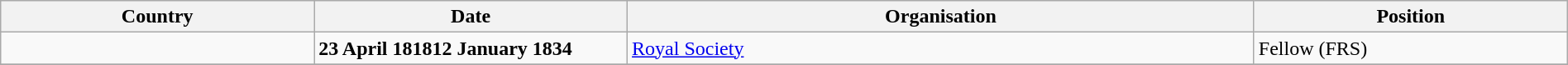<table class="wikitable" style="width:100%;">
<tr>
<th style="width:20%;">Country</th>
<th style="width:20%;">Date</th>
<th style="width:40%;">Organisation</th>
<th style="width:20%;">Position</th>
</tr>
<tr>
<td></td>
<td><strong>23 April 181812 January 1834</strong></td>
<td><a href='#'>Royal Society</a></td>
<td>Fellow (FRS)</td>
</tr>
<tr>
</tr>
</table>
